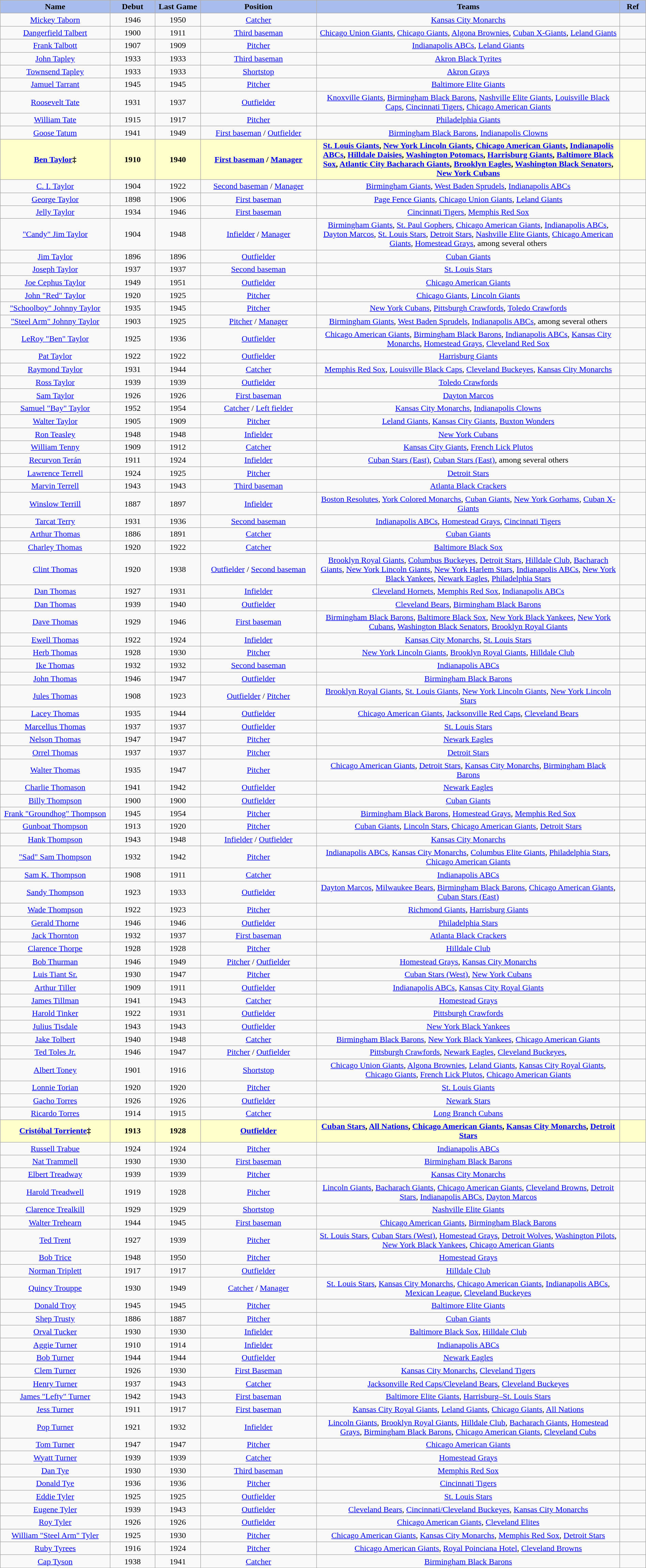<table class="wikitable" style="width: 100%">
<tr>
<th style="background:#a8bdec; width:17%;">Name</th>
<th style="width:7%; background:#a8bdec;">Debut</th>
<th style="width:7%; background:#a8bdec;">Last Game</th>
<th style="width:18%; background:#a8bdec;">Position</th>
<th style="width:47%; background:#a8bdec;">Teams</th>
<th style="width:4%; background:#a8bdec;">Ref</th>
</tr>
<tr align=center>
<td><a href='#'>Mickey Taborn</a></td>
<td>1946</td>
<td>1950</td>
<td><a href='#'>Catcher</a></td>
<td><a href='#'>Kansas City Monarchs</a></td>
<td></td>
</tr>
<tr align=center>
<td><a href='#'>Dangerfield Talbert</a></td>
<td>1900</td>
<td>1911</td>
<td><a href='#'>Third baseman</a></td>
<td><a href='#'>Chicago Union Giants</a>, <a href='#'>Chicago Giants</a>, <a href='#'>Algona Brownies</a>, <a href='#'>Cuban X-Giants</a>, <a href='#'>Leland Giants</a></td>
<td></td>
</tr>
<tr align=center>
<td><a href='#'>Frank Talbott</a></td>
<td>1907</td>
<td>1909</td>
<td><a href='#'>Pitcher</a></td>
<td><a href='#'>Indianapolis ABCs</a>, <a href='#'>Leland Giants</a></td>
<td></td>
</tr>
<tr align=center>
<td><a href='#'>John Tapley</a></td>
<td>1933</td>
<td>1933</td>
<td><a href='#'>Third baseman</a></td>
<td><a href='#'>Akron Black Tyrites</a></td>
<td></td>
</tr>
<tr align=center>
<td><a href='#'>Townsend Tapley</a></td>
<td>1933</td>
<td>1933</td>
<td><a href='#'>Shortstop</a></td>
<td><a href='#'>Akron Grays</a></td>
<td></td>
</tr>
<tr align=center>
<td><a href='#'>Jamuel Tarrant</a></td>
<td>1945</td>
<td>1945</td>
<td><a href='#'>Pitcher</a></td>
<td><a href='#'>Baltimore Elite Giants</a></td>
<td></td>
</tr>
<tr align=center>
<td><a href='#'>Roosevelt Tate</a></td>
<td>1931</td>
<td>1937</td>
<td><a href='#'>Outfielder</a></td>
<td><a href='#'>Knoxville Giants</a>, <a href='#'>Birmingham Black Barons</a>, <a href='#'>Nashville Elite Giants</a>, <a href='#'>Louisville Black Caps</a>, <a href='#'>Cincinnati Tigers</a>, <a href='#'>Chicago American Giants</a></td>
<td></td>
</tr>
<tr align=center>
<td><a href='#'>William Tate</a></td>
<td>1915</td>
<td>1917</td>
<td><a href='#'>Pitcher</a></td>
<td><a href='#'>Philadelphia Giants</a></td>
<td></td>
</tr>
<tr align=center>
<td><a href='#'>Goose Tatum</a></td>
<td>1941</td>
<td>1949</td>
<td><a href='#'>First baseman</a> / <a href='#'>Outfielder</a></td>
<td><a href='#'>Birmingham Black Barons</a>, <a href='#'>Indianapolis Clowns</a></td>
<td></td>
</tr>
<tr style="background:#FFFFCC;" align=center>
<td><strong><a href='#'>Ben Taylor</a>‡</strong></td>
<td><strong>1910</strong></td>
<td><strong>1940</strong></td>
<td><strong><a href='#'>First baseman</a> / <a href='#'>Manager</a></strong></td>
<td><strong><a href='#'>St. Louis Giants</a>, <a href='#'>New York Lincoln Giants</a>, <a href='#'>Chicago American Giants</a>, <a href='#'>Indianapolis ABCs</a>, <a href='#'>Hilldale Daisies</a>, <a href='#'>Washington Potomacs</a>, <a href='#'>Harrisburg Giants</a>, <a href='#'>Baltimore Black Sox</a>, <a href='#'>Atlantic City Bacharach Giants</a>, <a href='#'>Brooklyn Eagles</a>, <a href='#'>Washington Black Senators</a>, <a href='#'>New York Cubans</a></strong></td>
<td><strong></strong></td>
</tr>
<tr align=center>
<td><a href='#'>C. I. Taylor</a></td>
<td>1904</td>
<td>1922</td>
<td><a href='#'>Second baseman</a> / <a href='#'>Manager</a></td>
<td><a href='#'>Birmingham Giants</a>, <a href='#'>West Baden Sprudels</a>, <a href='#'>Indianapolis ABCs</a></td>
<td></td>
</tr>
<tr align=center>
<td><a href='#'>George Taylor</a></td>
<td>1898</td>
<td>1906</td>
<td><a href='#'>First baseman</a></td>
<td><a href='#'>Page Fence Giants</a>, <a href='#'>Chicago Union Giants</a>, <a href='#'>Leland Giants</a></td>
<td></td>
</tr>
<tr align=center>
<td><a href='#'>Jelly Taylor</a></td>
<td>1934</td>
<td>1946</td>
<td><a href='#'>First baseman</a></td>
<td><a href='#'>Cincinnati Tigers</a>, <a href='#'>Memphis Red Sox</a></td>
<td></td>
</tr>
<tr align=center>
<td><a href='#'>"Candy" Jim Taylor</a></td>
<td>1904</td>
<td>1948</td>
<td><a href='#'>Infielder</a> / <a href='#'>Manager</a></td>
<td><a href='#'>Birmingham Giants</a>, <a href='#'>St. Paul Gophers</a>, <a href='#'>Chicago American Giants</a>, <a href='#'>Indianapolis ABCs</a>, <a href='#'>Dayton Marcos</a>, <a href='#'>St. Louis Stars</a>, <a href='#'>Detroit Stars</a>, <a href='#'>Nashville Elite Giants</a>, <a href='#'>Chicago American Giants</a>, <a href='#'>Homestead Grays</a>, among several others</td>
<td></td>
</tr>
<tr align=center>
<td><a href='#'>Jim Taylor</a></td>
<td>1896</td>
<td>1896</td>
<td><a href='#'>Outfielder</a></td>
<td><a href='#'>Cuban Giants</a></td>
<td></td>
</tr>
<tr align=center>
<td><a href='#'>Joseph Taylor</a></td>
<td>1937</td>
<td>1937</td>
<td><a href='#'>Second baseman</a></td>
<td><a href='#'>St. Louis Stars</a></td>
<td></td>
</tr>
<tr align=center>
<td><a href='#'>Joe Cephus Taylor</a></td>
<td>1949</td>
<td>1951</td>
<td><a href='#'>Outfielder</a></td>
<td><a href='#'>Chicago American Giants</a></td>
<td></td>
</tr>
<tr align=center>
<td><a href='#'>John "Red" Taylor</a></td>
<td>1920</td>
<td>1925</td>
<td><a href='#'>Pitcher</a></td>
<td><a href='#'>Chicago Giants</a>, <a href='#'>Lincoln Giants</a></td>
<td></td>
</tr>
<tr align=center>
<td><a href='#'>"Schoolboy" Johnny Taylor</a></td>
<td>1935</td>
<td>1945</td>
<td><a href='#'>Pitcher</a></td>
<td><a href='#'>New York Cubans</a>, <a href='#'>Pittsburgh Crawfords</a>, <a href='#'>Toledo Crawfords</a></td>
<td></td>
</tr>
<tr align=center>
<td><a href='#'>"Steel Arm" Johnny Taylor</a></td>
<td>1903</td>
<td>1925</td>
<td><a href='#'>Pitcher</a> / <a href='#'>Manager</a></td>
<td><a href='#'>Birmingham Giants</a>, <a href='#'>West Baden Sprudels</a>, <a href='#'>Indianapolis ABCs</a>, among several others</td>
<td></td>
</tr>
<tr align=center>
<td><a href='#'>LeRoy "Ben" Taylor</a></td>
<td>1925</td>
<td>1936</td>
<td><a href='#'>Outfielder</a></td>
<td><a href='#'>Chicago American Giants</a>, <a href='#'>Birmingham Black Barons</a>, <a href='#'>Indianapolis ABCs</a>, <a href='#'>Kansas City Monarchs</a>, <a href='#'>Homestead Grays</a>, <a href='#'>Cleveland Red Sox</a></td>
<td></td>
</tr>
<tr align=center>
<td><a href='#'>Pat Taylor</a></td>
<td>1922</td>
<td>1922</td>
<td><a href='#'>Outfielder</a></td>
<td><a href='#'>Harrisburg Giants</a></td>
<td></td>
</tr>
<tr align=center>
<td><a href='#'>Raymond Taylor</a></td>
<td>1931</td>
<td>1944</td>
<td><a href='#'>Catcher</a></td>
<td><a href='#'>Memphis Red Sox</a>, <a href='#'>Louisville Black Caps</a>, <a href='#'>Cleveland Buckeyes</a>, <a href='#'>Kansas City Monarchs</a></td>
<td></td>
</tr>
<tr align=center>
<td><a href='#'>Ross Taylor</a></td>
<td>1939</td>
<td>1939</td>
<td><a href='#'>Outfielder</a></td>
<td><a href='#'>Toledo Crawfords</a></td>
<td></td>
</tr>
<tr align=center>
<td><a href='#'>Sam Taylor</a></td>
<td>1926</td>
<td>1926</td>
<td><a href='#'>First baseman</a></td>
<td><a href='#'>Dayton Marcos</a></td>
<td></td>
</tr>
<tr align=center>
<td><a href='#'>Samuel "Bay" Taylor</a></td>
<td>1952</td>
<td>1954</td>
<td><a href='#'>Catcher</a> / <a href='#'>Left fielder</a></td>
<td><a href='#'>Kansas City Monarchs</a>, <a href='#'>Indianapolis Clowns</a></td>
<td></td>
</tr>
<tr align=center>
<td><a href='#'>Walter Taylor</a></td>
<td>1905</td>
<td>1909</td>
<td><a href='#'>Pitcher</a></td>
<td><a href='#'>Leland Giants</a>, <a href='#'>Kansas City Giants</a>, <a href='#'>Buxton Wonders</a></td>
<td></td>
</tr>
<tr align=center>
<td><a href='#'>Ron Teasley</a></td>
<td>1948</td>
<td>1948</td>
<td><a href='#'>Infielder</a></td>
<td><a href='#'>New York Cubans</a></td>
<td></td>
</tr>
<tr align=center>
<td><a href='#'>William Tenny</a></td>
<td>1909</td>
<td>1912</td>
<td><a href='#'>Catcher</a></td>
<td><a href='#'>Kansas City Giants</a>, <a href='#'>French Lick Plutos</a></td>
<td></td>
</tr>
<tr align=center>
<td><a href='#'>Recurvon Terán</a></td>
<td>1911</td>
<td>1924</td>
<td><a href='#'>Infielder</a></td>
<td><a href='#'>Cuban Stars (East)</a>, <a href='#'>Cuban Stars (East)</a>, among several others</td>
<td></td>
</tr>
<tr align=center>
<td><a href='#'>Lawrence Terrell</a></td>
<td>1924</td>
<td>1925</td>
<td><a href='#'>Pitcher</a></td>
<td><a href='#'>Detroit Stars</a></td>
<td></td>
</tr>
<tr align=center>
<td><a href='#'>Marvin Terrell</a></td>
<td>1943</td>
<td>1943</td>
<td><a href='#'>Third baseman</a></td>
<td><a href='#'>Atlanta Black Crackers</a></td>
<td></td>
</tr>
<tr align=center>
<td><a href='#'>Winslow Terrill</a></td>
<td>1887</td>
<td>1897</td>
<td><a href='#'>Infielder</a></td>
<td><a href='#'>Boston Resolutes</a>, <a href='#'>York Colored Monarchs</a>, <a href='#'>Cuban Giants</a>, <a href='#'>New York Gorhams</a>, <a href='#'>Cuban X-Giants</a></td>
<td></td>
</tr>
<tr align=center>
<td><a href='#'>Tarcat Terry</a></td>
<td>1931</td>
<td>1936</td>
<td><a href='#'>Second baseman</a></td>
<td><a href='#'>Indianapolis ABCs</a>, <a href='#'>Homestead Grays</a>, <a href='#'>Cincinnati Tigers</a></td>
<td></td>
</tr>
<tr align=center>
<td><a href='#'>Arthur Thomas</a></td>
<td>1886</td>
<td>1891</td>
<td><a href='#'>Catcher</a></td>
<td><a href='#'>Cuban Giants</a></td>
<td></td>
</tr>
<tr align=center>
<td><a href='#'>Charley Thomas</a></td>
<td>1920</td>
<td>1922</td>
<td><a href='#'>Catcher</a></td>
<td><a href='#'>Baltimore Black Sox</a></td>
<td></td>
</tr>
<tr align=center>
<td><a href='#'>Clint Thomas</a></td>
<td>1920</td>
<td>1938</td>
<td><a href='#'>Outfielder</a> / <a href='#'>Second baseman</a></td>
<td><a href='#'>Brooklyn Royal Giants</a>, <a href='#'>Columbus Buckeyes</a>, <a href='#'>Detroit Stars</a>, <a href='#'>Hilldale Club</a>, <a href='#'>Bacharach Giants</a>, <a href='#'>New York Lincoln Giants</a>, <a href='#'>New York Harlem Stars</a>, <a href='#'>Indianapolis ABCs</a>, <a href='#'>New York Black Yankees</a>, <a href='#'>Newark Eagles</a>, <a href='#'>Philadelphia Stars</a></td>
<td></td>
</tr>
<tr align=center>
<td><a href='#'>Dan Thomas</a></td>
<td>1927</td>
<td>1931</td>
<td><a href='#'>Infielder</a></td>
<td><a href='#'>Cleveland Hornets</a>, <a href='#'>Memphis Red Sox</a>, <a href='#'>Indianapolis ABCs</a></td>
<td></td>
</tr>
<tr align=center>
<td><a href='#'>Dan Thomas</a></td>
<td>1939</td>
<td>1940</td>
<td><a href='#'>Outfielder</a></td>
<td><a href='#'>Cleveland Bears</a>, <a href='#'>Birmingham Black Barons</a></td>
<td></td>
</tr>
<tr align=center>
<td><a href='#'>Dave Thomas</a></td>
<td>1929</td>
<td>1946</td>
<td><a href='#'>First baseman</a></td>
<td><a href='#'>Birmingham Black Barons</a>, <a href='#'>Baltimore Black Sox</a>, <a href='#'>New York Black Yankees</a>, <a href='#'>New York Cubans</a>, <a href='#'>Washington Black Senators</a>, <a href='#'>Brooklyn Royal Giants</a></td>
<td></td>
</tr>
<tr align=center>
<td><a href='#'>Ewell Thomas</a></td>
<td>1922</td>
<td>1924</td>
<td><a href='#'>Infielder</a></td>
<td><a href='#'>Kansas City Monarchs</a>, <a href='#'>St. Louis Stars</a></td>
<td></td>
</tr>
<tr align=center>
<td><a href='#'>Herb Thomas</a></td>
<td>1928</td>
<td>1930</td>
<td><a href='#'>Pitcher</a></td>
<td><a href='#'>New York Lincoln Giants</a>, <a href='#'>Brooklyn Royal Giants</a>, <a href='#'>Hilldale Club</a></td>
<td></td>
</tr>
<tr align=center>
<td><a href='#'>Ike Thomas</a></td>
<td>1932</td>
<td>1932</td>
<td><a href='#'>Second baseman</a></td>
<td><a href='#'>Indianapolis ABCs</a></td>
<td></td>
</tr>
<tr align=center>
<td><a href='#'>John Thomas</a></td>
<td>1946</td>
<td>1947</td>
<td><a href='#'>Outfielder</a></td>
<td><a href='#'>Birmingham Black Barons</a></td>
<td></td>
</tr>
<tr align=center>
<td><a href='#'>Jules Thomas</a></td>
<td>1908</td>
<td>1923</td>
<td><a href='#'>Outfielder</a> / <a href='#'>Pitcher</a></td>
<td><a href='#'>Brooklyn Royal Giants</a>, <a href='#'>St. Louis Giants</a>, <a href='#'>New York Lincoln Giants</a>, <a href='#'>New York Lincoln Stars</a></td>
<td></td>
</tr>
<tr align=center>
<td><a href='#'>Lacey Thomas</a></td>
<td>1935</td>
<td>1944</td>
<td><a href='#'>Outfielder</a></td>
<td><a href='#'>Chicago American Giants</a>, <a href='#'>Jacksonville Red Caps</a>, <a href='#'>Cleveland Bears</a></td>
<td></td>
</tr>
<tr align=center>
<td><a href='#'>Marcellus Thomas</a></td>
<td>1937</td>
<td>1937</td>
<td><a href='#'>Outfielder</a></td>
<td><a href='#'>St. Louis Stars</a></td>
<td></td>
</tr>
<tr align=center>
<td><a href='#'>Nelson Thomas</a></td>
<td>1947</td>
<td>1947</td>
<td><a href='#'>Pitcher</a></td>
<td><a href='#'>Newark Eagles</a></td>
<td></td>
</tr>
<tr align=center>
<td><a href='#'>Orrel Thomas</a></td>
<td>1937</td>
<td>1937</td>
<td><a href='#'>Pitcher</a></td>
<td><a href='#'>Detroit Stars</a></td>
<td></td>
</tr>
<tr align=center>
<td><a href='#'>Walter Thomas</a></td>
<td>1935</td>
<td>1947</td>
<td><a href='#'>Pitcher</a></td>
<td><a href='#'>Chicago American Giants</a>, <a href='#'>Detroit Stars</a>, <a href='#'>Kansas City Monarchs</a>, <a href='#'>Birmingham Black Barons</a></td>
<td></td>
</tr>
<tr align=center>
<td><a href='#'>Charlie Thomason</a></td>
<td>1941</td>
<td>1942</td>
<td><a href='#'>Outfielder</a></td>
<td><a href='#'>Newark Eagles</a></td>
<td></td>
</tr>
<tr align=center>
<td><a href='#'>Billy Thompson</a></td>
<td>1900</td>
<td>1900</td>
<td><a href='#'>Outfielder</a></td>
<td><a href='#'>Cuban Giants</a></td>
<td></td>
</tr>
<tr align=center>
<td><a href='#'>Frank "Groundhog" Thompson</a></td>
<td>1945</td>
<td>1954</td>
<td><a href='#'>Pitcher</a></td>
<td><a href='#'>Birmingham Black Barons</a>, <a href='#'>Homestead Grays</a>, <a href='#'>Memphis Red Sox</a></td>
<td></td>
</tr>
<tr align=center>
<td><a href='#'>Gunboat Thompson</a></td>
<td>1913</td>
<td>1920</td>
<td><a href='#'>Pitcher</a></td>
<td><a href='#'>Cuban Giants</a>, <a href='#'>Lincoln Stars</a>, <a href='#'>Chicago American Giants</a>, <a href='#'>Detroit Stars</a></td>
<td></td>
</tr>
<tr align=center>
<td><a href='#'>Hank Thompson</a></td>
<td>1943</td>
<td>1948</td>
<td><a href='#'>Infielder</a> / <a href='#'>Outfielder</a></td>
<td><a href='#'>Kansas City Monarchs</a></td>
<td></td>
</tr>
<tr align=center>
<td><a href='#'>"Sad" Sam Thompson</a></td>
<td>1932</td>
<td>1942</td>
<td><a href='#'>Pitcher</a></td>
<td><a href='#'>Indianapolis ABCs</a>, <a href='#'>Kansas City Monarchs</a>, <a href='#'>Columbus Elite Giants</a>, <a href='#'>Philadelphia Stars</a>, <a href='#'>Chicago American Giants</a></td>
<td></td>
</tr>
<tr align=center>
<td><a href='#'>Sam K. Thompson</a></td>
<td>1908</td>
<td>1911</td>
<td><a href='#'>Catcher</a></td>
<td><a href='#'>Indianapolis ABCs</a></td>
<td></td>
</tr>
<tr align=center>
<td><a href='#'>Sandy Thompson</a></td>
<td>1923</td>
<td>1933</td>
<td><a href='#'>Outfielder</a></td>
<td><a href='#'>Dayton Marcos</a>, <a href='#'>Milwaukee Bears</a>, <a href='#'>Birmingham Black Barons</a>, <a href='#'>Chicago American Giants</a>, <a href='#'>Cuban Stars (East)</a></td>
<td></td>
</tr>
<tr align=center>
<td><a href='#'>Wade Thompson</a></td>
<td>1922</td>
<td>1923</td>
<td><a href='#'>Pitcher</a></td>
<td><a href='#'>Richmond Giants</a>, <a href='#'>Harrisburg Giants</a></td>
<td></td>
</tr>
<tr align=center>
<td><a href='#'>Gerald Thorne</a></td>
<td>1946</td>
<td>1946</td>
<td><a href='#'>Outfielder</a></td>
<td><a href='#'>Philadelphia Stars</a></td>
<td></td>
</tr>
<tr align=center>
<td><a href='#'>Jack Thornton</a></td>
<td>1932</td>
<td>1937</td>
<td><a href='#'>First baseman</a></td>
<td><a href='#'>Atlanta Black Crackers</a></td>
<td></td>
</tr>
<tr align=center>
<td><a href='#'>Clarence Thorpe</a></td>
<td>1928</td>
<td>1928</td>
<td><a href='#'>Pitcher</a></td>
<td><a href='#'>Hilldale Club</a></td>
<td></td>
</tr>
<tr align=center>
<td><a href='#'>Bob Thurman</a></td>
<td>1946</td>
<td>1949</td>
<td><a href='#'>Pitcher</a> / <a href='#'>Outfielder</a></td>
<td><a href='#'>Homestead Grays</a>, <a href='#'>Kansas City Monarchs</a></td>
<td></td>
</tr>
<tr align=center>
<td><a href='#'>Luis Tiant Sr.</a></td>
<td>1930</td>
<td>1947</td>
<td><a href='#'>Pitcher</a></td>
<td><a href='#'>Cuban Stars (West)</a>, <a href='#'>New York Cubans</a></td>
<td></td>
</tr>
<tr align=center>
<td><a href='#'>Arthur Tiller</a></td>
<td>1909</td>
<td>1911</td>
<td><a href='#'>Outfielder</a></td>
<td><a href='#'>Indianapolis ABCs</a>, <a href='#'>Kansas City Royal Giants</a></td>
<td></td>
</tr>
<tr align=center>
<td><a href='#'>James Tillman</a></td>
<td>1941</td>
<td>1943</td>
<td><a href='#'>Catcher</a></td>
<td><a href='#'>Homestead Grays</a></td>
<td></td>
</tr>
<tr align=center>
<td><a href='#'>Harold Tinker</a></td>
<td>1922</td>
<td>1931</td>
<td><a href='#'>Outfielder</a></td>
<td><a href='#'>Pittsburgh Crawfords</a></td>
<td></td>
</tr>
<tr align=center>
<td><a href='#'>Julius Tisdale</a></td>
<td>1943</td>
<td>1943</td>
<td><a href='#'>Outfielder</a></td>
<td><a href='#'>New York Black Yankees</a></td>
<td></td>
</tr>
<tr align=center>
<td><a href='#'>Jake Tolbert</a></td>
<td>1940</td>
<td>1948</td>
<td><a href='#'>Catcher</a></td>
<td><a href='#'>Birmingham Black Barons</a>, <a href='#'>New York Black Yankees</a>, <a href='#'>Chicago American Giants</a></td>
<td></td>
</tr>
<tr align=center>
<td><a href='#'>Ted Toles Jr.</a></td>
<td>1946</td>
<td>1947</td>
<td><a href='#'>Pitcher</a> / <a href='#'>Outfielder</a></td>
<td><a href='#'>Pittsburgh Crawfords</a>, <a href='#'>Newark Eagles</a>, <a href='#'>Cleveland Buckeyes</a>,</td>
<td></td>
</tr>
<tr align=center>
<td><a href='#'>Albert Toney</a></td>
<td>1901</td>
<td>1916</td>
<td><a href='#'>Shortstop</a></td>
<td><a href='#'>Chicago Union Giants</a>, <a href='#'>Algona Brownies</a>, <a href='#'>Leland Giants</a>, <a href='#'>Kansas City Royal Giants</a>, <a href='#'>Chicago Giants</a>, <a href='#'>French Lick Plutos</a>, <a href='#'>Chicago American Giants</a></td>
<td></td>
</tr>
<tr align=center>
<td><a href='#'>Lonnie Torian</a></td>
<td>1920</td>
<td>1920</td>
<td><a href='#'>Pitcher</a></td>
<td><a href='#'>St. Louis Giants</a></td>
<td></td>
</tr>
<tr align=center>
<td><a href='#'>Gacho Torres</a></td>
<td>1926</td>
<td>1926</td>
<td><a href='#'>Outfielder</a></td>
<td><a href='#'>Newark Stars</a></td>
<td></td>
</tr>
<tr align=center>
<td><a href='#'>Ricardo Torres</a></td>
<td>1914</td>
<td>1915</td>
<td><a href='#'>Catcher</a></td>
<td><a href='#'>Long Branch Cubans</a></td>
<td></td>
</tr>
<tr style="background:#FFFFCC;" align=center>
<td><strong><a href='#'>Cristóbal Torriente</a>‡</strong></td>
<td><strong>1913</strong></td>
<td><strong>1928</strong></td>
<td><strong><a href='#'>Outfielder</a></strong></td>
<td><strong><a href='#'>Cuban Stars</a>, <a href='#'>All Nations</a>, <a href='#'>Chicago American Giants</a>, <a href='#'>Kansas City Monarchs</a>, <a href='#'>Detroit Stars</a></strong></td>
<td><strong></strong></td>
</tr>
<tr align=center>
<td><a href='#'>Russell Trabue</a></td>
<td>1924</td>
<td>1924</td>
<td><a href='#'>Pitcher</a></td>
<td><a href='#'>Indianapolis ABCs</a></td>
<td></td>
</tr>
<tr align=center>
<td><a href='#'>Nat Trammell</a></td>
<td>1930</td>
<td>1930</td>
<td><a href='#'>First baseman</a></td>
<td><a href='#'>Birmingham Black Barons</a></td>
<td></td>
</tr>
<tr align=center>
<td><a href='#'>Elbert Treadway</a></td>
<td>1939</td>
<td>1939</td>
<td><a href='#'>Pitcher</a></td>
<td><a href='#'>Kansas City Monarchs</a></td>
<td></td>
</tr>
<tr align=center>
<td><a href='#'>Harold Treadwell</a></td>
<td>1919</td>
<td>1928</td>
<td><a href='#'>Pitcher</a></td>
<td><a href='#'>Lincoln Giants</a>, <a href='#'>Bacharach Giants</a>, <a href='#'>Chicago American Giants</a>, <a href='#'>Cleveland Browns</a>, <a href='#'>Detroit Stars</a>, <a href='#'>Indianapolis ABCs</a>, <a href='#'>Dayton Marcos</a></td>
<td></td>
</tr>
<tr align=center>
<td><a href='#'>Clarence Trealkill</a></td>
<td>1929</td>
<td>1929</td>
<td><a href='#'>Shortstop</a></td>
<td><a href='#'>Nashville Elite Giants</a></td>
<td></td>
</tr>
<tr align=center>
<td><a href='#'>Walter Trehearn</a></td>
<td>1944</td>
<td>1945</td>
<td><a href='#'>First baseman</a></td>
<td><a href='#'>Chicago American Giants</a>, <a href='#'>Birmingham Black Barons</a></td>
<td></td>
</tr>
<tr align=center>
<td><a href='#'>Ted Trent</a></td>
<td>1927</td>
<td>1939</td>
<td><a href='#'>Pitcher</a></td>
<td><a href='#'>St. Louis Stars</a>, <a href='#'>Cuban Stars (West)</a>, <a href='#'>Homestead Grays</a>, <a href='#'>Detroit Wolves</a>, <a href='#'>Washington Pilots</a>, <a href='#'>New York Black Yankees</a>, <a href='#'>Chicago American Giants</a></td>
<td></td>
</tr>
<tr align=center>
<td><a href='#'>Bob Trice</a></td>
<td>1948</td>
<td>1950</td>
<td><a href='#'>Pitcher</a></td>
<td><a href='#'>Homestead Grays</a></td>
<td></td>
</tr>
<tr align=center>
<td><a href='#'>Norman Triplett</a></td>
<td>1917</td>
<td>1917</td>
<td><a href='#'>Outfielder</a></td>
<td><a href='#'>Hilldale Club</a></td>
<td></td>
</tr>
<tr align=center>
<td><a href='#'>Quincy Trouppe</a></td>
<td>1930</td>
<td>1949</td>
<td><a href='#'>Catcher</a> / <a href='#'>Manager</a></td>
<td><a href='#'>St. Louis Stars</a>, <a href='#'>Kansas City Monarchs</a>, <a href='#'>Chicago American Giants</a>, <a href='#'>Indianapolis ABCs</a>, <a href='#'>Mexican League</a>, <a href='#'>Cleveland Buckeyes</a></td>
<td></td>
</tr>
<tr align=center>
<td><a href='#'>Donald Troy</a></td>
<td>1945</td>
<td>1945</td>
<td><a href='#'>Pitcher</a></td>
<td><a href='#'>Baltimore Elite Giants</a></td>
<td></td>
</tr>
<tr align=center>
<td><a href='#'>Shep Trusty</a></td>
<td>1886</td>
<td>1887</td>
<td><a href='#'>Pitcher</a></td>
<td><a href='#'>Cuban Giants</a></td>
<td></td>
</tr>
<tr align=center>
<td><a href='#'>Orval Tucker</a></td>
<td>1930</td>
<td>1930</td>
<td><a href='#'>Infielder</a></td>
<td><a href='#'>Baltimore Black Sox</a>, <a href='#'>Hilldale Club</a></td>
<td></td>
</tr>
<tr align=center>
<td><a href='#'>Aggie Turner</a></td>
<td>1910</td>
<td>1914</td>
<td><a href='#'>Infielder</a></td>
<td><a href='#'>Indianapolis ABCs</a></td>
<td></td>
</tr>
<tr align=center>
<td><a href='#'>Bob Turner</a></td>
<td>1944</td>
<td>1944</td>
<td><a href='#'>Outfielder</a></td>
<td><a href='#'>Newark Eagles</a></td>
<td></td>
</tr>
<tr align=center>
<td><a href='#'>Clem Turner</a></td>
<td>1926</td>
<td>1930</td>
<td><a href='#'>First Baseman</a></td>
<td><a href='#'>Kansas City Monarchs</a>, <a href='#'>Cleveland Tigers</a></td>
<td></td>
</tr>
<tr align=center>
<td><a href='#'>Henry Turner</a></td>
<td>1937</td>
<td>1943</td>
<td><a href='#'>Catcher</a></td>
<td><a href='#'>Jacksonville Red Caps/Cleveland Bears</a>, <a href='#'>Cleveland Buckeyes</a></td>
<td></td>
</tr>
<tr align=center>
<td><a href='#'>James "Lefty" Turner</a></td>
<td>1942</td>
<td>1943</td>
<td><a href='#'>First baseman</a></td>
<td><a href='#'>Baltimore Elite Giants</a>, <a href='#'>Harrisburg–St. Louis Stars</a></td>
<td></td>
</tr>
<tr align=center>
<td><a href='#'>Jess Turner</a></td>
<td>1911</td>
<td>1917</td>
<td><a href='#'>First baseman</a></td>
<td><a href='#'>Kansas City Royal Giants</a>, <a href='#'>Leland Giants</a>, <a href='#'>Chicago Giants</a>, <a href='#'>All Nations</a></td>
<td></td>
</tr>
<tr align=center>
<td><a href='#'>Pop Turner</a></td>
<td>1921</td>
<td>1932</td>
<td><a href='#'>Infielder</a></td>
<td><a href='#'>Lincoln Giants</a>, <a href='#'>Brooklyn Royal Giants</a>, <a href='#'>Hilldale Club</a>, <a href='#'>Bacharach Giants</a>, <a href='#'>Homestead Grays</a>, <a href='#'>Birmingham Black Barons</a>, <a href='#'>Chicago American Giants</a>, <a href='#'>Cleveland Cubs</a></td>
<td></td>
</tr>
<tr align=center>
<td><a href='#'>Tom Turner</a></td>
<td>1947</td>
<td>1947</td>
<td><a href='#'>Pitcher</a></td>
<td><a href='#'>Chicago American Giants</a></td>
<td></td>
</tr>
<tr align=center>
<td><a href='#'>Wyatt Turner</a></td>
<td>1939</td>
<td>1939</td>
<td><a href='#'>Catcher</a></td>
<td><a href='#'>Homestead Grays</a></td>
<td></td>
</tr>
<tr align=center>
<td><a href='#'>Dan Tye</a></td>
<td>1930</td>
<td>1930</td>
<td><a href='#'>Third baseman</a></td>
<td><a href='#'>Memphis Red Sox</a></td>
<td></td>
</tr>
<tr align=center>
<td><a href='#'>Donald Tye</a></td>
<td>1936</td>
<td>1936</td>
<td><a href='#'>Pitcher</a></td>
<td><a href='#'>Cincinnati Tigers</a></td>
<td></td>
</tr>
<tr align=center>
<td><a href='#'>Eddie Tyler</a></td>
<td>1925</td>
<td>1925</td>
<td><a href='#'>Outfielder</a></td>
<td><a href='#'>St. Louis Stars</a></td>
<td></td>
</tr>
<tr align=center>
<td><a href='#'>Eugene Tyler</a></td>
<td>1939</td>
<td>1943</td>
<td><a href='#'>Outfielder</a></td>
<td><a href='#'>Cleveland Bears</a>, <a href='#'>Cincinnati/Cleveland Buckeyes</a>, <a href='#'>Kansas City Monarchs</a></td>
<td></td>
</tr>
<tr align=center>
<td><a href='#'>Roy Tyler</a></td>
<td>1926</td>
<td>1926</td>
<td><a href='#'>Outfielder</a></td>
<td><a href='#'>Chicago American Giants</a>, <a href='#'>Cleveland Elites</a></td>
<td></td>
</tr>
<tr align=center>
<td><a href='#'>William "Steel Arm" Tyler</a></td>
<td>1925</td>
<td>1930</td>
<td><a href='#'>Pitcher</a></td>
<td><a href='#'>Chicago American Giants</a>, <a href='#'>Kansas City Monarchs</a>, <a href='#'>Memphis Red Sox</a>, <a href='#'>Detroit Stars</a></td>
<td></td>
</tr>
<tr align=center>
<td><a href='#'>Ruby Tyrees</a></td>
<td>1916</td>
<td>1924</td>
<td><a href='#'>Pitcher</a></td>
<td><a href='#'>Chicago American Giants</a>, <a href='#'>Royal Poinciana Hotel</a>, <a href='#'>Cleveland Browns</a></td>
<td></td>
</tr>
<tr align=center>
<td><a href='#'>Cap Tyson</a></td>
<td>1938</td>
<td>1941</td>
<td><a href='#'>Catcher</a></td>
<td><a href='#'>Birmingham Black Barons</a></td>
<td></td>
</tr>
</table>
